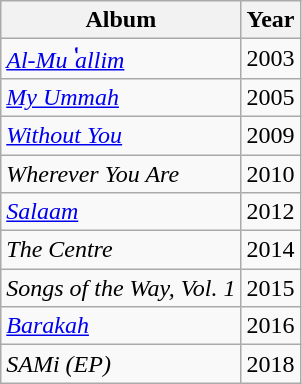<table class="wikitable sortable">
<tr>
<th>Album</th>
<th>Year</th>
</tr>
<tr>
<td><em><a href='#'>Al-Muʽallim</a></em></td>
<td>2003</td>
</tr>
<tr>
<td><em><a href='#'>My Ummah</a></em></td>
<td>2005</td>
</tr>
<tr>
<td><a href='#'><em>Without You</em></a></td>
<td>2009</td>
</tr>
<tr>
<td><em>Wherever You Are</em></td>
<td>2010</td>
</tr>
<tr>
<td><em><a href='#'>Salaam</a></em></td>
<td>2012</td>
</tr>
<tr>
<td><em>The Centre</em></td>
<td>2014</td>
</tr>
<tr>
<td><em>Songs of the Way, Vol. 1</em></td>
<td>2015</td>
</tr>
<tr>
<td><em><a href='#'>Barakah</a></em></td>
<td>2016</td>
</tr>
<tr>
<td><em>SAMi (EP)</em></td>
<td>2018</td>
</tr>
</table>
